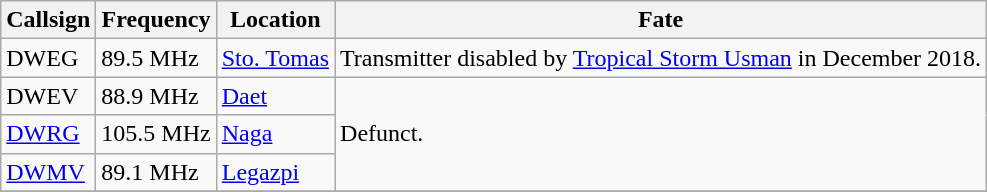<table class="wikitable">
<tr>
<th>Callsign</th>
<th>Frequency</th>
<th>Location</th>
<th>Fate</th>
</tr>
<tr>
<td>DWEG</td>
<td>89.5 MHz</td>
<td><a href='#'>Sto. Tomas</a></td>
<td>Transmitter disabled by <a href='#'>Tropical Storm Usman</a> in December 2018.</td>
</tr>
<tr>
<td>DWEV</td>
<td>88.9 MHz</td>
<td><a href='#'>Daet</a></td>
<td rowspan="3">Defunct.</td>
</tr>
<tr>
<td><a href='#'>DWRG</a></td>
<td>105.5 MHz</td>
<td><a href='#'>Naga</a></td>
</tr>
<tr>
<td><a href='#'>DWMV</a></td>
<td>89.1 MHz</td>
<td><a href='#'>Legazpi</a></td>
</tr>
<tr>
</tr>
</table>
